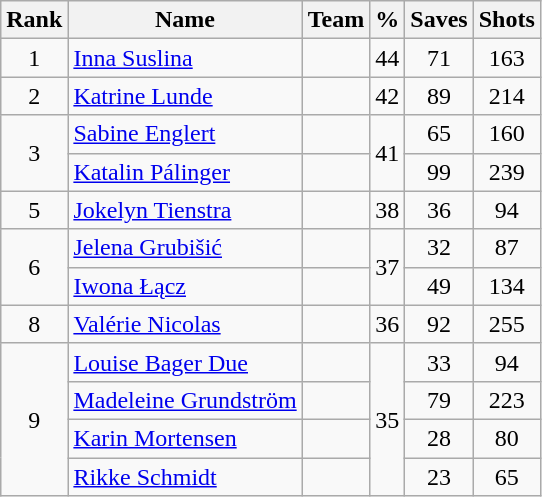<table class="wikitable sortable" style="text-align: center;">
<tr>
<th>Rank</th>
<th>Name</th>
<th>Team</th>
<th>%</th>
<th>Saves</th>
<th>Shots</th>
</tr>
<tr>
<td>1</td>
<td align=left><a href='#'>Inna Suslina</a></td>
<td align=left></td>
<td>44</td>
<td>71</td>
<td>163</td>
</tr>
<tr>
<td>2</td>
<td align=left><a href='#'>Katrine Lunde</a></td>
<td align=left></td>
<td>42</td>
<td>89</td>
<td>214</td>
</tr>
<tr>
<td rowspan=2>3</td>
<td align=left><a href='#'>Sabine Englert</a></td>
<td align=left></td>
<td rowspan=2>41</td>
<td>65</td>
<td>160</td>
</tr>
<tr>
<td align=left><a href='#'>Katalin Pálinger</a></td>
<td align=left></td>
<td>99</td>
<td>239</td>
</tr>
<tr>
<td>5</td>
<td align=left><a href='#'>Jokelyn Tienstra</a></td>
<td align=left></td>
<td>38</td>
<td>36</td>
<td>94</td>
</tr>
<tr>
<td rowspan=2>6</td>
<td align=left><a href='#'>Jelena Grubišić</a></td>
<td align=left></td>
<td rowspan=2>37</td>
<td>32</td>
<td>87</td>
</tr>
<tr>
<td align=left><a href='#'>Iwona Łącz</a></td>
<td align=left></td>
<td>49</td>
<td>134</td>
</tr>
<tr>
<td>8</td>
<td align=left><a href='#'>Valérie Nicolas</a></td>
<td align=left></td>
<td>36</td>
<td>92</td>
<td>255</td>
</tr>
<tr>
<td rowspan=4>9</td>
<td align=left><a href='#'>Louise Bager Due</a></td>
<td align=left></td>
<td rowspan=4>35</td>
<td>33</td>
<td>94</td>
</tr>
<tr>
<td align=left><a href='#'>Madeleine Grundström</a></td>
<td align=left></td>
<td>79</td>
<td>223</td>
</tr>
<tr>
<td align=left><a href='#'>Karin Mortensen</a></td>
<td align=left></td>
<td>28</td>
<td>80</td>
</tr>
<tr>
<td align=left><a href='#'>Rikke Schmidt</a></td>
<td align=left></td>
<td>23</td>
<td>65</td>
</tr>
</table>
